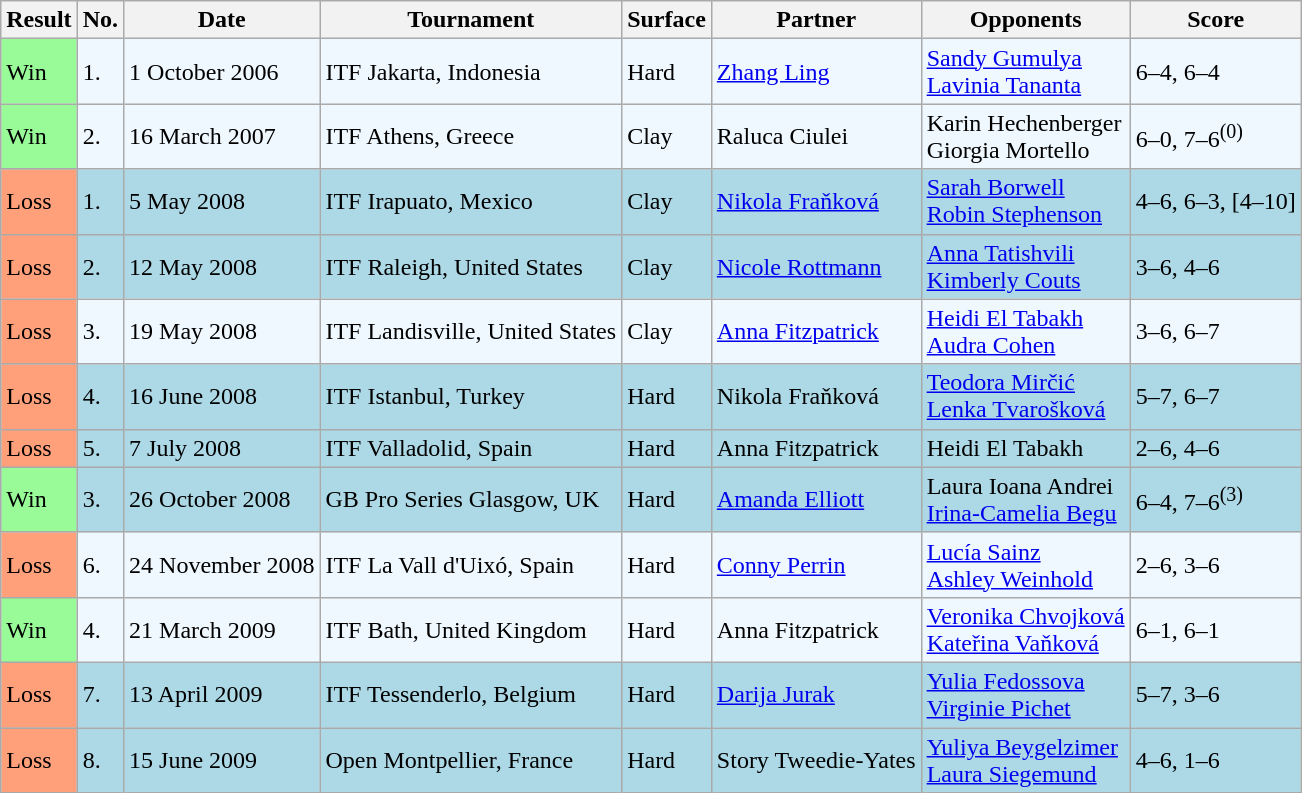<table class="sortable wikitable">
<tr>
<th>Result</th>
<th>No.</th>
<th>Date</th>
<th>Tournament</th>
<th>Surface</th>
<th>Partner</th>
<th>Opponents</th>
<th class="unsortable">Score</th>
</tr>
<tr style="background:#f0f8ff;">
<td style="background:#98fb98;">Win</td>
<td>1.</td>
<td>1 October 2006</td>
<td>ITF Jakarta, Indonesia</td>
<td>Hard</td>
<td> <a href='#'>Zhang Ling</a></td>
<td> <a href='#'>Sandy Gumulya</a> <br>  <a href='#'>Lavinia Tananta</a></td>
<td>6–4, 6–4</td>
</tr>
<tr style="background:#f0f8ff;">
<td style="background:#98fb98;">Win</td>
<td>2.</td>
<td>16 March 2007</td>
<td>ITF Athens, Greece</td>
<td>Clay</td>
<td> Raluca Ciulei</td>
<td> Karin Hechenberger <br>  Giorgia Mortello</td>
<td>6–0, 7–6<sup>(0)</sup></td>
</tr>
<tr style="background:lightblue;">
<td style="background:#ffa07a;">Loss</td>
<td>1.</td>
<td>5 May 2008</td>
<td>ITF Irapuato, Mexico</td>
<td>Clay</td>
<td> <a href='#'>Nikola Fraňková</a></td>
<td> <a href='#'>Sarah Borwell</a> <br>  <a href='#'>Robin Stephenson</a></td>
<td>4–6, 6–3, [4–10]</td>
</tr>
<tr style="background:lightblue;">
<td style="background:#ffa07a;">Loss</td>
<td>2.</td>
<td>12 May 2008</td>
<td>ITF Raleigh, United States</td>
<td>Clay</td>
<td> <a href='#'>Nicole Rottmann</a></td>
<td> <a href='#'>Anna Tatishvili</a> <br>  <a href='#'>Kimberly Couts</a></td>
<td>3–6, 4–6</td>
</tr>
<tr style="background:#f0f8ff;">
<td style="background:#ffa07a;">Loss</td>
<td>3.</td>
<td>19 May 2008</td>
<td>ITF Landisville, United States</td>
<td>Clay</td>
<td> <a href='#'>Anna Fitzpatrick</a></td>
<td> <a href='#'>Heidi El Tabakh</a> <br>  <a href='#'>Audra Cohen</a></td>
<td>3–6, 6–7</td>
</tr>
<tr style="background:lightblue;">
<td style="background:#ffa07a;">Loss</td>
<td>4.</td>
<td>16 June 2008</td>
<td>ITF Istanbul, Turkey</td>
<td>Hard</td>
<td> Nikola Fraňková</td>
<td> <a href='#'>Teodora Mirčić</a> <br>  <a href='#'>Lenka Tvarošková</a></td>
<td>5–7, 6–7</td>
</tr>
<tr style="background:lightblue;">
<td style="background:#ffa07a;">Loss</td>
<td>5.</td>
<td>7 July 2008</td>
<td>ITF Valladolid, Spain</td>
<td>Hard</td>
<td> Anna Fitzpatrick</td>
<td> Heidi El Tabakh <br>  </td>
<td>2–6, 4–6</td>
</tr>
<tr style="background:lightblue;">
<td style="background:#98fb98;">Win</td>
<td>3.</td>
<td>26 October 2008</td>
<td>GB Pro Series Glasgow, UK</td>
<td>Hard</td>
<td> <a href='#'>Amanda Elliott</a></td>
<td> Laura Ioana Andrei <br>  <a href='#'>Irina-Camelia Begu</a></td>
<td>6–4, 7–6<sup>(3)</sup></td>
</tr>
<tr style="background:#f0f8ff;">
<td style="background:#ffa07a;">Loss</td>
<td>6.</td>
<td>24 November 2008</td>
<td>ITF La Vall d'Uixó, Spain</td>
<td>Hard</td>
<td> <a href='#'>Conny Perrin</a></td>
<td> <a href='#'>Lucía Sainz</a> <br>  <a href='#'>Ashley Weinhold</a></td>
<td>2–6, 3–6</td>
</tr>
<tr style="background:#f0f8ff;">
<td style="background:#98fb98;">Win</td>
<td>4.</td>
<td>21 March 2009</td>
<td>ITF Bath, United Kingdom</td>
<td>Hard</td>
<td> Anna Fitzpatrick</td>
<td> <a href='#'>Veronika Chvojková</a> <br>  <a href='#'>Kateřina Vaňková</a></td>
<td>6–1, 6–1</td>
</tr>
<tr style="background:lightblue;">
<td style="background:#ffa07a;">Loss</td>
<td>7.</td>
<td>13 April 2009</td>
<td>ITF Tessenderlo, Belgium</td>
<td>Hard</td>
<td> <a href='#'>Darija Jurak</a></td>
<td> <a href='#'>Yulia Fedossova</a> <br>  <a href='#'>Virginie Pichet</a></td>
<td>5–7, 3–6</td>
</tr>
<tr style="background:lightblue;">
<td style="background:#ffa07a;">Loss</td>
<td>8.</td>
<td>15 June 2009</td>
<td>Open Montpellier, France</td>
<td>Hard</td>
<td> Story Tweedie-Yates</td>
<td> <a href='#'>Yuliya Beygelzimer</a> <br>  <a href='#'>Laura Siegemund</a></td>
<td>4–6, 1–6</td>
</tr>
</table>
